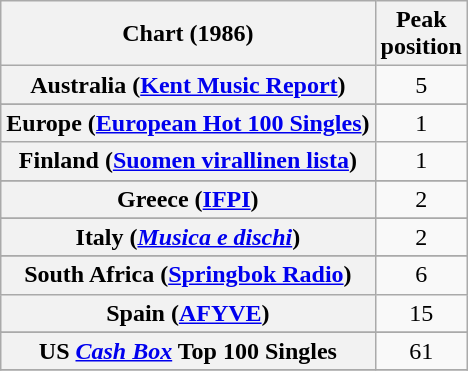<table class="wikitable sortable plainrowheaders" style="text-align:center">
<tr>
<th scope="col">Chart (1986)</th>
<th scope="col">Peak<br>position</th>
</tr>
<tr>
<th scope="row">Australia (<a href='#'>Kent Music Report</a>)</th>
<td>5</td>
</tr>
<tr>
</tr>
<tr>
</tr>
<tr>
</tr>
<tr>
<th scope="row">Europe (<a href='#'>European Hot 100 Singles</a>)</th>
<td>1</td>
</tr>
<tr>
<th scope="row">Finland (<a href='#'>Suomen virallinen lista</a>)</th>
<td>1</td>
</tr>
<tr>
</tr>
<tr>
<th scope="row">Greece (<a href='#'>IFPI</a>)</th>
<td>2</td>
</tr>
<tr>
</tr>
<tr>
<th scope="row">Italy (<em><a href='#'>Musica e dischi</a></em>)</th>
<td>2</td>
</tr>
<tr>
</tr>
<tr>
</tr>
<tr>
</tr>
<tr>
</tr>
<tr>
<th scope="row">South Africa (<a href='#'>Springbok Radio</a>)</th>
<td>6</td>
</tr>
<tr>
<th scope="row">Spain (<a href='#'>AFYVE</a>)</th>
<td>15</td>
</tr>
<tr>
</tr>
<tr>
</tr>
<tr>
</tr>
<tr>
</tr>
<tr>
</tr>
<tr>
<th scope="row">US <em><a href='#'>Cash Box</a></em> Top 100 Singles</th>
<td>61</td>
</tr>
<tr>
</tr>
</table>
